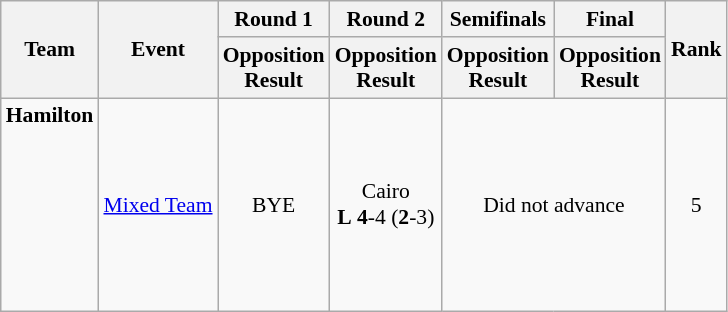<table class="wikitable" border="1" style="font-size:90%">
<tr>
<th rowspan=2>Team</th>
<th rowspan=2>Event</th>
<th>Round 1</th>
<th>Round 2</th>
<th>Semifinals</th>
<th>Final</th>
<th rowspan=2>Rank</th>
</tr>
<tr>
<th>Opposition<br>Result</th>
<th>Opposition<br>Result</th>
<th>Opposition<br>Result</th>
<th>Opposition<br>Result</th>
</tr>
<tr>
<td><strong>Hamilton</strong><br><br><br><br><br><br><br><br></td>
<td><a href='#'>Mixed Team</a></td>
<td align=center>BYE</td>
<td align=center>Cairo <br> <strong>L</strong> <strong>4</strong>-4 (<strong>2</strong>-3)</td>
<td align=center colspan=2>Did not advance</td>
<td align=center>5</td>
</tr>
</table>
